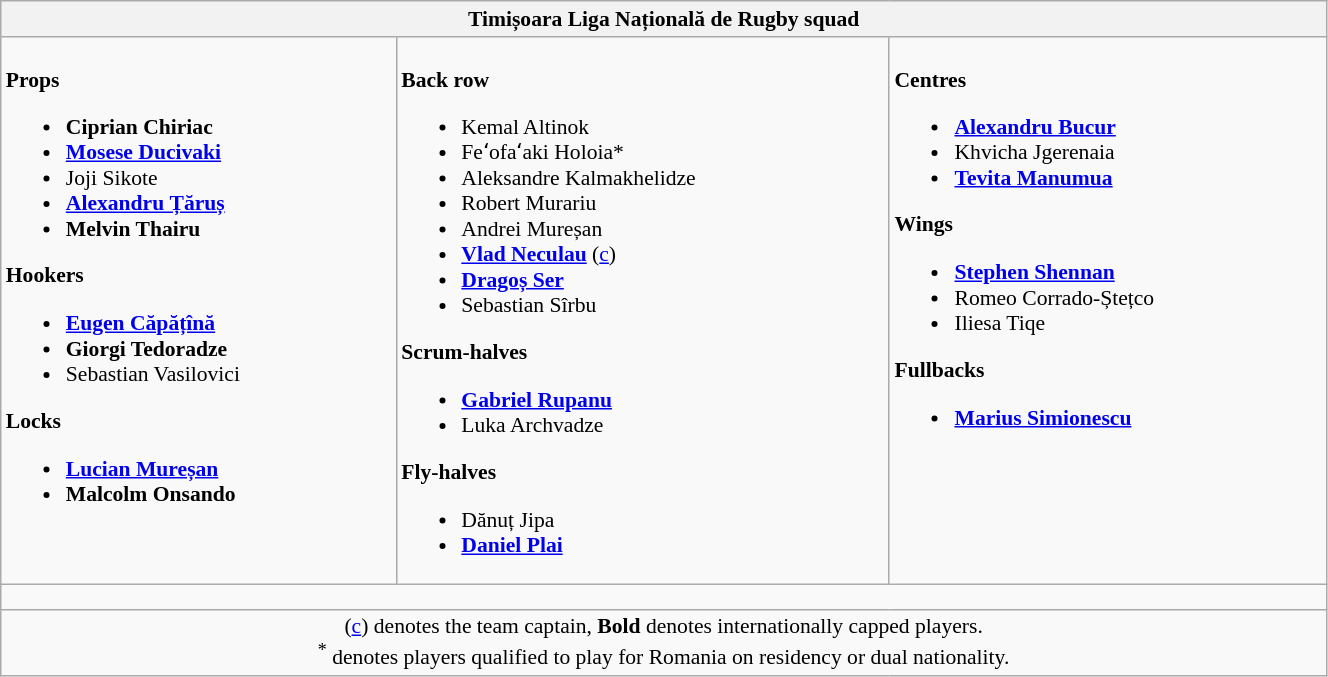<table class="wikitable" style="text-align:left; font-size:90%; width:70%">
<tr>
<th colspan="100%">Timișoara Liga Națională de Rugby squad</th>
</tr>
<tr valign="top">
<td><br><strong>Props</strong><ul><li> <strong>Ciprian Chiriac</strong></li><li> <strong><a href='#'>Mosese Ducivaki</a></strong></li><li> Joji Sikote</li><li> <strong><a href='#'>Alexandru Țăruș</a></strong></li><li> <strong>Melvin Thairu</strong></li></ul><strong>Hookers</strong><ul><li> <strong><a href='#'>Eugen Căpățînă</a></strong></li><li> <strong>Giorgi Tedoradze</strong></li><li> Sebastian Vasilovici</li></ul><strong>Locks</strong><ul><li> <strong><a href='#'>Lucian Mureșan</a></strong></li><li> <strong>Malcolm Onsando</strong></li></ul></td>
<td><br><strong>Back row</strong><ul><li> Kemal Altinok</li><li> Feʻofaʻaki Holoia*</li><li> Aleksandre Kalmakhelidze</li><li> Robert Murariu</li><li> Andrei Mureșan</li><li> <strong><a href='#'>Vlad Neculau</a></strong> (<a href='#'>c</a>)</li><li> <strong><a href='#'>Dragoș Ser</a></strong></li><li> Sebastian Sîrbu</li></ul><strong>Scrum-halves</strong><ul><li> <strong><a href='#'>Gabriel Rupanu</a></strong></li><li> Luka Archvadze</li></ul><strong>Fly-halves</strong><ul><li> Dănuț Jipa</li><li> <strong><a href='#'>Daniel Plai</a></strong></li></ul></td>
<td><br><strong>Centres</strong><ul><li> <strong><a href='#'>Alexandru Bucur</a></strong></li><li> Khvicha Jgerenaia</li><li> <strong><a href='#'>Tevita Manumua</a></strong></li></ul><strong>Wings</strong><ul><li> <strong><a href='#'>Stephen Shennan</a></strong></li><li> Romeo Corrado-Ștețco</li><li> Iliesa Tiqe</li></ul><strong>Fullbacks</strong><ul><li> <strong><a href='#'>Marius Simionescu</a></strong></li></ul></td>
</tr>
<tr>
<td colspan="100%" style="height: 10px;"></td>
</tr>
<tr>
<td colspan="100%" style="text-align:center;">(<a href='#'>c</a>) denotes the team captain, <strong>Bold</strong> denotes internationally capped players. <br> <sup>*</sup> denotes players qualified to play for Romania on residency or dual nationality.</td>
</tr>
</table>
